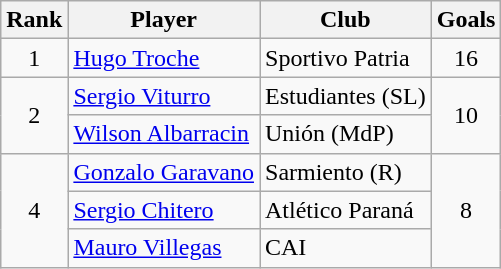<table class="wikitable" style="text-align:center">
<tr>
<th>Rank</th>
<th>Player</th>
<th>Club</th>
<th>Goals</th>
</tr>
<tr>
<td>1</td>
<td align="left"> <a href='#'>Hugo Troche</a></td>
<td align="left">Sportivo Patria</td>
<td>16</td>
</tr>
<tr>
<td rowspan="2">2</td>
<td align="left"> <a href='#'>Sergio Viturro</a></td>
<td align="left">Estudiantes (SL)</td>
<td rowspan="2">10</td>
</tr>
<tr>
<td align="left"> <a href='#'>Wilson Albarracin</a></td>
<td align="left">Unión (MdP)</td>
</tr>
<tr>
<td rowspan="3">4</td>
<td align="left"> <a href='#'>Gonzalo Garavano</a></td>
<td align="left">Sarmiento (R)</td>
<td rowspan="3">8</td>
</tr>
<tr>
<td align="left"> <a href='#'>Sergio Chitero</a></td>
<td align="left">Atlético Paraná</td>
</tr>
<tr>
<td align="left"> <a href='#'>Mauro Villegas</a></td>
<td align="left">CAI</td>
</tr>
</table>
